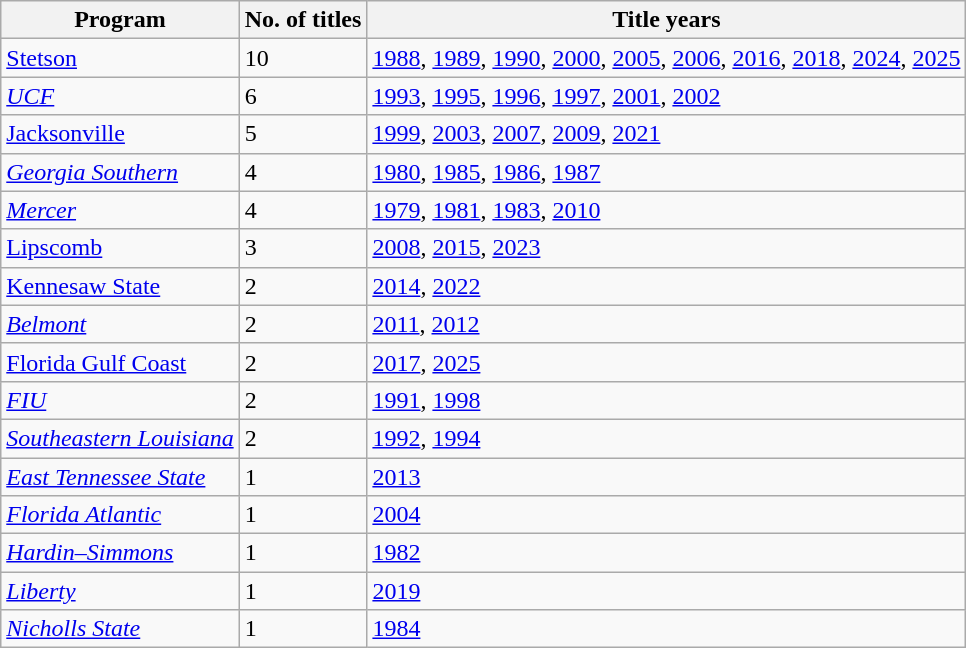<table class="wikitable sortable">
<tr>
<th>Program</th>
<th>No. of titles</th>
<th>Title years</th>
</tr>
<tr>
<td><a href='#'>Stetson</a></td>
<td>10</td>
<td><a href='#'>1988</a>, <a href='#'>1989</a>, <a href='#'>1990</a>, <a href='#'>2000</a>, <a href='#'>2005</a>, <a href='#'>2006</a>, <a href='#'>2016</a>, <a href='#'>2018</a>, <a href='#'>2024</a>, <a href='#'>2025</a></td>
</tr>
<tr>
<td><em><a href='#'>UCF</a></em></td>
<td>6</td>
<td><a href='#'>1993</a>, <a href='#'>1995</a>, <a href='#'>1996</a>, <a href='#'>1997</a>, <a href='#'>2001</a>, <a href='#'>2002</a></td>
</tr>
<tr>
<td><a href='#'>Jacksonville</a></td>
<td>5</td>
<td><a href='#'>1999</a>, <a href='#'>2003</a>, <a href='#'>2007</a>, <a href='#'>2009</a>, <a href='#'>2021</a></td>
</tr>
<tr>
<td><em><a href='#'>Georgia Southern</a></em></td>
<td>4</td>
<td><a href='#'>1980</a>, <a href='#'>1985</a>, <a href='#'>1986</a>, <a href='#'>1987</a></td>
</tr>
<tr>
<td><em><a href='#'>Mercer</a></em></td>
<td>4</td>
<td><a href='#'>1979</a>, <a href='#'>1981</a>, <a href='#'>1983</a>, <a href='#'>2010</a></td>
</tr>
<tr>
<td><a href='#'>Lipscomb</a></td>
<td>3</td>
<td><a href='#'>2008</a>, <a href='#'>2015</a>, <a href='#'>2023</a></td>
</tr>
<tr>
<td><a href='#'>Kennesaw State</a></td>
<td>2</td>
<td><a href='#'>2014</a>, <a href='#'>2022</a></td>
</tr>
<tr>
<td><em><a href='#'>Belmont</a></em></td>
<td>2</td>
<td><a href='#'>2011</a>, <a href='#'>2012</a></td>
</tr>
<tr>
<td><a href='#'>Florida Gulf Coast</a></td>
<td>2</td>
<td><a href='#'>2017</a>, <a href='#'>2025</a></td>
</tr>
<tr>
<td><em><a href='#'>FIU</a></em></td>
<td>2</td>
<td><a href='#'>1991</a>, <a href='#'>1998</a></td>
</tr>
<tr>
<td><em><a href='#'>Southeastern Louisiana</a></em></td>
<td>2</td>
<td><a href='#'>1992</a>, <a href='#'>1994</a></td>
</tr>
<tr>
<td><em><a href='#'>East Tennessee State</a></em></td>
<td>1</td>
<td><a href='#'>2013</a></td>
</tr>
<tr>
<td><em><a href='#'>Florida Atlantic</a></em></td>
<td>1</td>
<td><a href='#'>2004</a></td>
</tr>
<tr>
<td><em><a href='#'>Hardin–Simmons</a></em></td>
<td>1</td>
<td><a href='#'>1982</a></td>
</tr>
<tr>
<td><em><a href='#'>Liberty</a></em></td>
<td>1</td>
<td><a href='#'>2019</a></td>
</tr>
<tr>
<td><em><a href='#'>Nicholls State</a></em></td>
<td>1</td>
<td><a href='#'>1984</a></td>
</tr>
</table>
